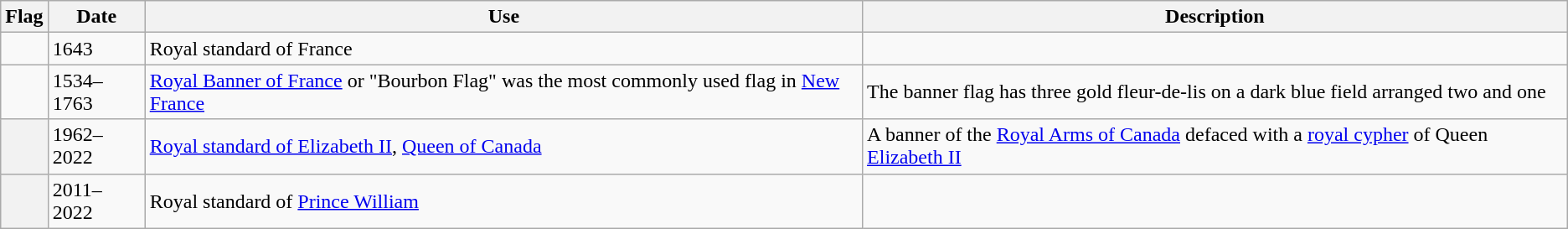<table class="wikitable">
<tr>
<th scope="col">Flag</th>
<th scope="col">Date</th>
<th scope="col">Use</th>
<th scope="col" style="width: 45%;">Description</th>
</tr>
<tr>
<td></td>
<td>1643</td>
<td>Royal standard of France</td>
<td></td>
</tr>
<tr>
<td></td>
<td>1534–1763</td>
<td><a href='#'>Royal Banner of France</a> or "Bourbon Flag" was the most commonly used flag in <a href='#'>New France</a></td>
<td>The banner flag has three gold fleur-de-lis on a dark blue field arranged two and one</td>
</tr>
<tr>
<th scope="row"></th>
<td>1962–2022</td>
<td><a href='#'>Royal standard of Elizabeth II</a>, <a href='#'>Queen of Canada</a></td>
<td>A banner of the <a href='#'>Royal Arms of Canada</a> defaced with a <a href='#'>royal cypher</a> of Queen <a href='#'>Elizabeth II</a></td>
</tr>
<tr>
<th scope="row"></th>
<td>2011–2022</td>
<td>Royal standard of <a href='#'>Prince William</a></td>
<td></td>
</tr>
</table>
